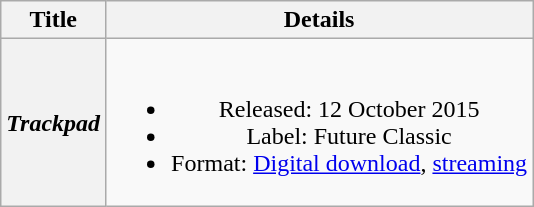<table class="wikitable plainrowheaders" style="text-align:center;">
<tr>
<th scope="col" rowspan="1">Title</th>
<th scope="col" rowspan="1">Details</th>
</tr>
<tr>
<th scope="row"><em>Trackpad</em></th>
<td><br><ul><li>Released: 12 October 2015</li><li>Label: Future Classic</li><li>Format: <a href='#'>Digital download</a>, <a href='#'>streaming</a></li></ul></td>
</tr>
</table>
